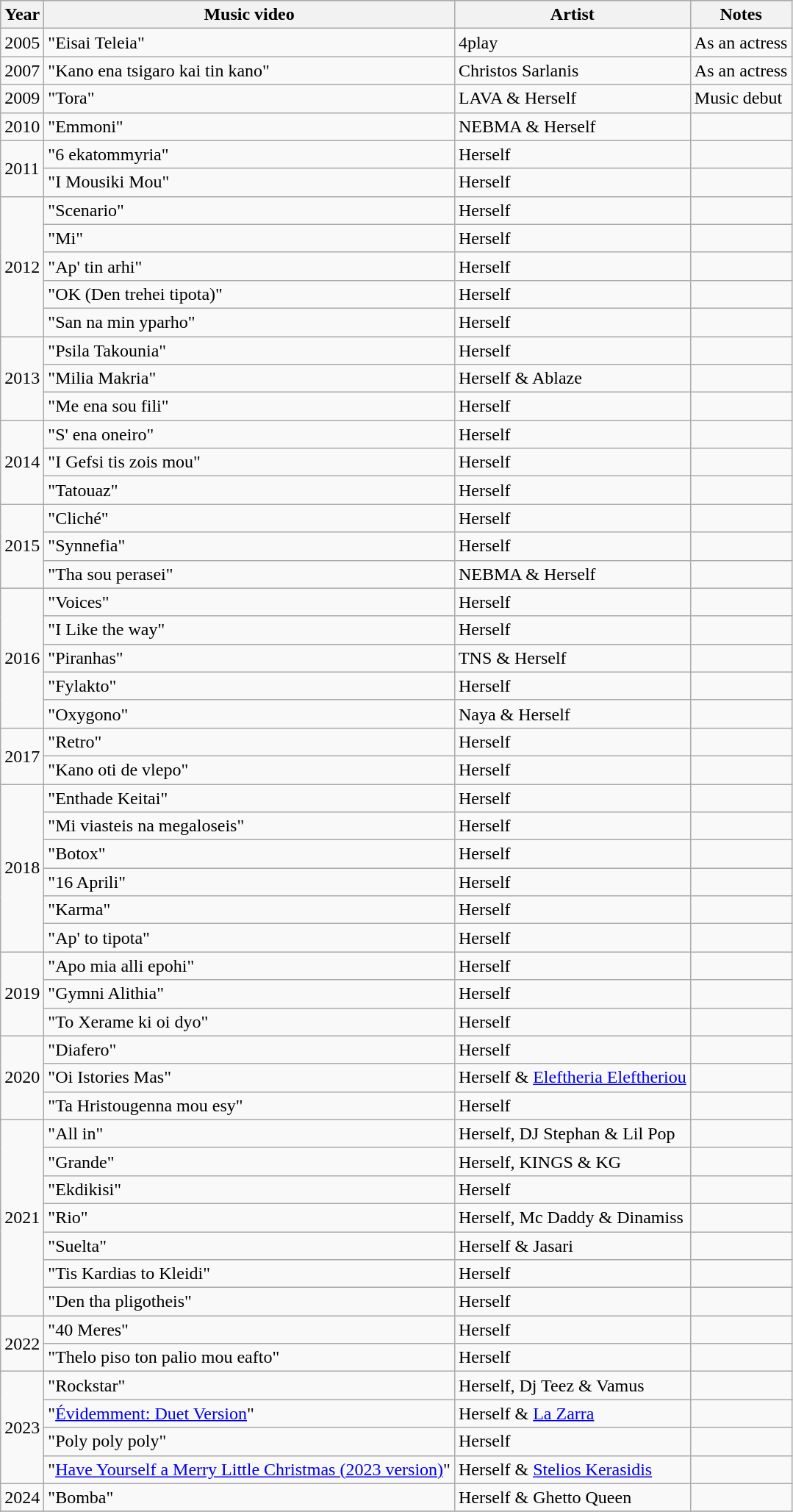<table class="wikitable">
<tr style="background:#b0c4de; text-align:center;">
<th>Year</th>
<th>Music video</th>
<th>Artist</th>
<th>Notes</th>
</tr>
<tr>
<td>2005</td>
<td>"Eisai Teleia"</td>
<td>4play</td>
<td>As an actress</td>
</tr>
<tr>
<td>2007</td>
<td>"Kano ena tsigaro kai tin kano"</td>
<td>Christos Sarlanis</td>
<td>As an actress</td>
</tr>
<tr>
<td>2009</td>
<td>"Tora"</td>
<td>LAVA & Herself</td>
<td>Music debut</td>
</tr>
<tr>
<td>2010</td>
<td>"Emmoni"</td>
<td>NEBMA & Herself</td>
<td></td>
</tr>
<tr>
<td rowspan="2">2011</td>
<td>"6 ekatommyria"</td>
<td>Herself</td>
<td></td>
</tr>
<tr>
<td>"I Mousiki Mou"</td>
<td>Herself</td>
<td></td>
</tr>
<tr>
<td rowspan="5">2012</td>
<td>"Scenario"</td>
<td>Herself</td>
<td></td>
</tr>
<tr>
<td>"Mi"</td>
<td>Herself</td>
<td></td>
</tr>
<tr>
<td>"Ap' tin arhi"</td>
<td>Herself</td>
<td></td>
</tr>
<tr>
<td>"OK (Den trehei tipota)"</td>
<td>Herself</td>
<td></td>
</tr>
<tr>
<td>"San na min yparho"</td>
<td>Herself</td>
<td></td>
</tr>
<tr>
<td rowspan="3">2013</td>
<td>"Psila Takounia"</td>
<td>Herself</td>
<td></td>
</tr>
<tr>
<td>"Milia Makria"</td>
<td>Herself & Ablaze</td>
<td></td>
</tr>
<tr>
<td>"Me ena sou fili"</td>
<td>Herself</td>
<td></td>
</tr>
<tr>
<td rowspan="3">2014</td>
<td>"S' ena oneiro"</td>
<td>Herself</td>
<td></td>
</tr>
<tr>
<td>"I Gefsi tis zois mou"</td>
<td>Herself</td>
<td></td>
</tr>
<tr>
<td>"Tatouaz"</td>
<td>Herself</td>
<td></td>
</tr>
<tr>
<td rowspan="3">2015</td>
<td>"Cliché"</td>
<td>Herself</td>
<td></td>
</tr>
<tr>
<td>"Synnefia"</td>
<td>Herself</td>
<td></td>
</tr>
<tr>
<td>"Tha sou perasei"</td>
<td>NEBMA & Herself</td>
<td></td>
</tr>
<tr>
<td rowspan="5">2016</td>
<td>"Voices"</td>
<td>Herself</td>
<td></td>
</tr>
<tr>
<td>"I Like the way"</td>
<td>Herself</td>
<td></td>
</tr>
<tr>
<td>"Piranhas"</td>
<td>TNS & Herself</td>
<td></td>
</tr>
<tr>
<td>"Fylakto"</td>
<td>Herself</td>
<td></td>
</tr>
<tr>
<td>"Oxygono"</td>
<td>Naya & Herself</td>
<td></td>
</tr>
<tr>
<td rowspan="2">2017</td>
<td>"Retro"</td>
<td>Herself</td>
<td></td>
</tr>
<tr>
<td>"Kano oti de vlepo"</td>
<td>Herself</td>
<td></td>
</tr>
<tr>
<td rowspan="6">2018</td>
<td>"Enthade Keitai"</td>
<td>Herself</td>
<td></td>
</tr>
<tr>
<td>"Mi viasteis na megaloseis"</td>
<td>Herself</td>
<td></td>
</tr>
<tr>
<td>"Botox"</td>
<td>Herself</td>
<td></td>
</tr>
<tr>
<td>"16 Aprili"</td>
<td>Herself</td>
<td></td>
</tr>
<tr>
<td>"Karma"</td>
<td>Herself</td>
<td></td>
</tr>
<tr>
<td>"Ap' to tipota"</td>
<td>Herself</td>
<td></td>
</tr>
<tr>
<td rowspan="3">2019</td>
<td>"Apo mia alli epohi"</td>
<td>Herself</td>
<td></td>
</tr>
<tr>
<td>"Gymni Alithia"</td>
<td>Herself</td>
<td></td>
</tr>
<tr>
<td>"To Xerame ki oi dyo"</td>
<td>Herself</td>
<td></td>
</tr>
<tr>
<td rowspan="3">2020</td>
<td>"Diafero"</td>
<td>Herself</td>
<td></td>
</tr>
<tr>
<td>"Oi Istories Mas"</td>
<td>Herself & <a href='#'>Eleftheria Eleftheriou</a></td>
<td></td>
</tr>
<tr>
<td>"Ta Hristougenna mou esy"</td>
<td>Herself</td>
<td></td>
</tr>
<tr>
<td rowspan="7">2021</td>
<td>"All in"</td>
<td>Herself, DJ Stephan & Lil Pop</td>
<td></td>
</tr>
<tr>
<td>"Grande"</td>
<td>Herself, KINGS & KG</td>
<td></td>
</tr>
<tr>
<td>"Ekdikisi"</td>
<td>Herself</td>
<td></td>
</tr>
<tr>
<td>"Rio"</td>
<td>Herself, Mc Daddy & Dinamiss</td>
<td></td>
</tr>
<tr>
<td>"Suelta"</td>
<td>Herself & Jasari</td>
<td></td>
</tr>
<tr>
<td>"Tis Kardias to Kleidi"</td>
<td>Herself</td>
<td></td>
</tr>
<tr>
<td>"Den tha pligotheis"</td>
<td>Herself</td>
<td></td>
</tr>
<tr>
<td rowspan="2">2022</td>
<td>"40 Meres"</td>
<td>Herself</td>
<td></td>
</tr>
<tr>
<td>"Thelo piso ton palio mou eafto"</td>
<td>Herself</td>
<td></td>
</tr>
<tr>
<td rowspan="4">2023</td>
<td>"Rockstar"</td>
<td>Herself, Dj Teez & Vamus</td>
<td></td>
</tr>
<tr>
<td>"<a href='#'>Évidemment: Duet Version</a>"</td>
<td>Herself & <a href='#'>La Zarra</a></td>
<td></td>
</tr>
<tr>
<td>"Poly poly poly"</td>
<td>Herself</td>
<td></td>
</tr>
<tr>
<td>"<a href='#'>Have Yourself a Merry Little Christmas (2023 version)</a>"</td>
<td>Herself & <a href='#'>Stelios Kerasidis</a></td>
<td></td>
</tr>
<tr>
<td>2024</td>
<td>"Bomba"</td>
<td>Herself & Ghetto Queen</td>
<td></td>
</tr>
<tr>
</tr>
</table>
